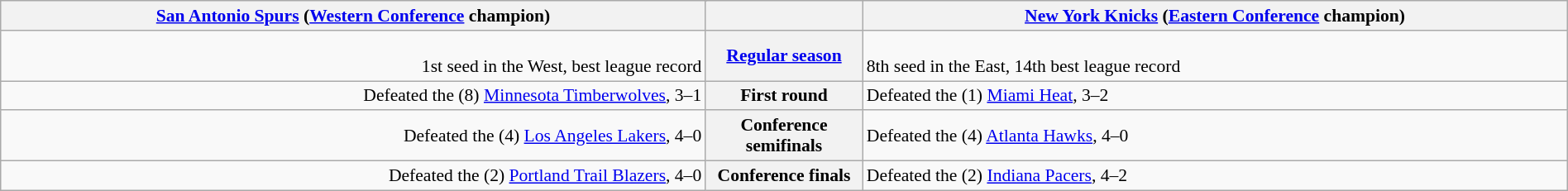<table style="width:100%; font-size:90%" class="wikitable">
<tr valign=top>
<th colspan="2" style="width:45%;"><a href='#'>San Antonio Spurs</a> (<a href='#'>Western Conference</a> champion)</th>
<th></th>
<th colspan="2" style="width:45%;"><a href='#'>New York Knicks</a> (<a href='#'>Eastern Conference</a> champion)</th>
</tr>
<tr>
<td align=right><br>1st seed in the West, best league record</td>
<th colspan=2><a href='#'>Regular season</a></th>
<td><br>8th seed in the East, 14th best league record</td>
</tr>
<tr>
<td align=right>Defeated the (8) <a href='#'>Minnesota Timberwolves</a>, 3–1</td>
<th colspan=2>First round</th>
<td>Defeated the (1) <a href='#'>Miami Heat</a>, 3–2</td>
</tr>
<tr>
<td align=right>Defeated the (4) <a href='#'>Los Angeles Lakers</a>, 4–0</td>
<th colspan=2>Conference semifinals</th>
<td>Defeated the (4) <a href='#'>Atlanta Hawks</a>, 4–0</td>
</tr>
<tr>
<td align=right>Defeated the (2) <a href='#'>Portland Trail Blazers</a>, 4–0</td>
<th colspan=2>Conference finals</th>
<td>Defeated the (2) <a href='#'>Indiana Pacers</a>, 4–2</td>
</tr>
</table>
